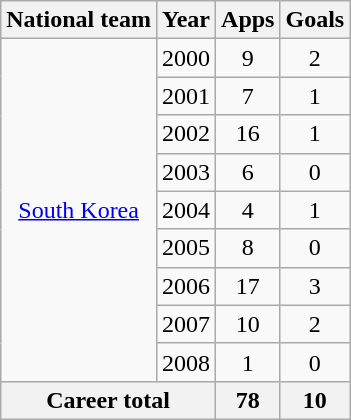<table class="wikitable" style="text-align:center">
<tr>
<th>National team</th>
<th>Year</th>
<th>Apps</th>
<th>Goals</th>
</tr>
<tr>
<td rowspan="9"><a href='#'>South Korea</a></td>
<td>2000</td>
<td>9</td>
<td>2</td>
</tr>
<tr>
<td>2001</td>
<td>7</td>
<td>1</td>
</tr>
<tr>
<td>2002</td>
<td>16</td>
<td>1</td>
</tr>
<tr>
<td>2003</td>
<td>6</td>
<td>0</td>
</tr>
<tr>
<td>2004</td>
<td>4</td>
<td>1</td>
</tr>
<tr>
<td>2005</td>
<td>8</td>
<td>0</td>
</tr>
<tr>
<td>2006</td>
<td>17</td>
<td>3</td>
</tr>
<tr>
<td>2007</td>
<td>10</td>
<td>2</td>
</tr>
<tr>
<td>2008</td>
<td>1</td>
<td>0</td>
</tr>
<tr>
<th colspan="2">Career total</th>
<th>78</th>
<th>10</th>
</tr>
</table>
